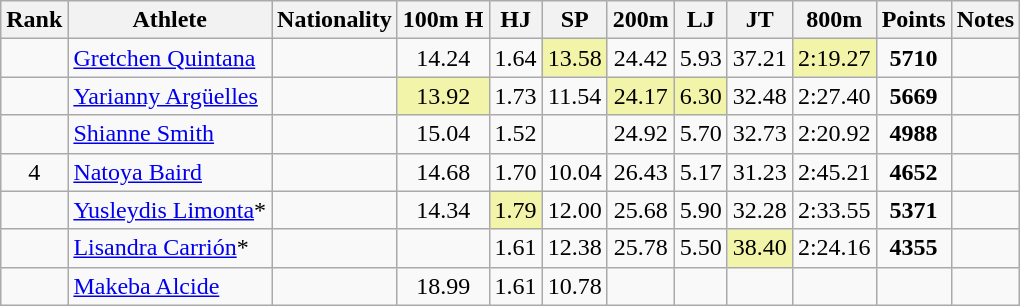<table class="wikitable sortable" style=" text-align:center;">
<tr>
<th>Rank</th>
<th>Athlete</th>
<th>Nationality</th>
<th>100m H</th>
<th>HJ</th>
<th>SP</th>
<th>200m</th>
<th>LJ</th>
<th>JT</th>
<th>800m</th>
<th>Points</th>
<th>Notes</th>
</tr>
<tr>
<td></td>
<td align=left><a href='#'>Gretchen Quintana</a></td>
<td align=left></td>
<td>14.24</td>
<td>1.64</td>
<td bgcolor=#F2F5A9>13.58</td>
<td>24.42</td>
<td>5.93</td>
<td>37.21</td>
<td bgcolor=#F2F5A9>2:19.27</td>
<td><strong>5710</strong></td>
<td></td>
</tr>
<tr>
<td></td>
<td align=left><a href='#'>Yarianny Argüelles</a></td>
<td align=left></td>
<td bgcolor=#F2F5A9>13.92</td>
<td>1.73</td>
<td>11.54</td>
<td bgcolor=#F2F5A9>24.17</td>
<td bgcolor=#F2F5A9>6.30</td>
<td>32.48</td>
<td>2:27.40</td>
<td><strong>5669</strong></td>
<td></td>
</tr>
<tr>
<td></td>
<td align=left><a href='#'>Shianne Smith</a></td>
<td align=left></td>
<td>15.04</td>
<td>1.52</td>
<td></td>
<td>24.92</td>
<td>5.70</td>
<td>32.73</td>
<td>2:20.92</td>
<td><strong>4988</strong></td>
<td></td>
</tr>
<tr>
<td>4</td>
<td align=left><a href='#'>Natoya Baird</a></td>
<td align=left></td>
<td>14.68</td>
<td>1.70</td>
<td>10.04</td>
<td>26.43</td>
<td>5.17</td>
<td>31.23</td>
<td>2:45.21</td>
<td><strong>4652</strong></td>
<td></td>
</tr>
<tr>
<td></td>
<td align=left><a href='#'>Yusleydis Limonta</a>*</td>
<td align=left></td>
<td>14.34</td>
<td bgcolor=#F2F5A9>1.79</td>
<td>12.00</td>
<td>25.68</td>
<td>5.90</td>
<td>32.28</td>
<td>2:33.55</td>
<td><strong>5371</strong></td>
<td></td>
</tr>
<tr>
<td></td>
<td align=left><a href='#'>Lisandra Carrión</a>*</td>
<td align=left></td>
<td></td>
<td>1.61</td>
<td>12.38</td>
<td>25.78</td>
<td>5.50</td>
<td bgcolor=#F2F5A9>38.40</td>
<td>2:24.16</td>
<td><strong>4355</strong></td>
<td></td>
</tr>
<tr>
<td></td>
<td align=left><a href='#'>Makeba Alcide</a></td>
<td align=left></td>
<td>18.99</td>
<td>1.61</td>
<td>10.78</td>
<td></td>
<td></td>
<td></td>
<td></td>
<td><strong></strong></td>
<td></td>
</tr>
</table>
